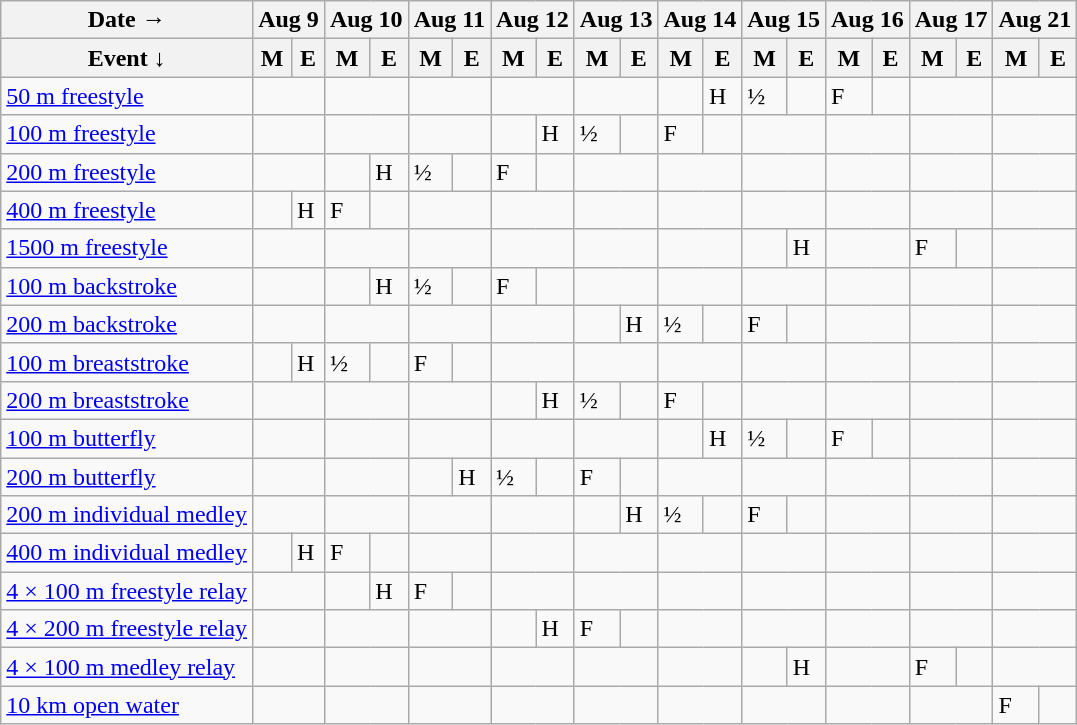<table class="wikitable olympic-schedule swimming">
<tr>
<th>Date →</th>
<th colspan="2">Aug 9</th>
<th colspan="2">Aug 10</th>
<th colspan="2">Aug 11</th>
<th colspan="2">Aug 12</th>
<th colspan="2">Aug 13</th>
<th colspan="2">Aug 14</th>
<th colspan="2">Aug 15</th>
<th colspan="2">Aug 16</th>
<th colspan="2">Aug 17</th>
<th colspan="2">Aug 21</th>
</tr>
<tr>
<th>Event ↓</th>
<th>M</th>
<th>E</th>
<th>M</th>
<th>E</th>
<th>M</th>
<th>E</th>
<th>M</th>
<th>E</th>
<th>M</th>
<th>E</th>
<th>M</th>
<th>E</th>
<th>M</th>
<th>E</th>
<th>M</th>
<th>E</th>
<th>M</th>
<th>E</th>
<th>M</th>
<th>E</th>
</tr>
<tr>
<td class="event"><a href='#'>50 m freestyle</a></td>
<td colspan=2></td>
<td colspan=2></td>
<td colspan=2></td>
<td colspan=2></td>
<td colspan=2></td>
<td></td>
<td class="heats">H</td>
<td class="semifinals">½</td>
<td></td>
<td class="final">F</td>
<td></td>
<td colspan=2></td>
<td colspan=2></td>
</tr>
<tr>
<td class="event"><a href='#'>100 m freestyle</a></td>
<td colspan=2></td>
<td colspan=2></td>
<td colspan=2></td>
<td></td>
<td class="heats">H</td>
<td class="semifinals">½</td>
<td></td>
<td class="final">F</td>
<td></td>
<td colspan=2></td>
<td colspan=2></td>
<td colspan=2></td>
<td colspan=2></td>
</tr>
<tr>
<td class="event"><a href='#'>200 m freestyle</a></td>
<td colspan=2></td>
<td></td>
<td class="heats">H</td>
<td class="semifinals">½</td>
<td></td>
<td class="final">F</td>
<td></td>
<td colspan=2></td>
<td colspan=2></td>
<td colspan=2></td>
<td colspan=2></td>
<td colspan=2></td>
<td colspan=2></td>
</tr>
<tr>
<td class="event"><a href='#'>400 m freestyle</a></td>
<td></td>
<td class="heats">H</td>
<td class="final">F</td>
<td></td>
<td colspan=2></td>
<td colspan=2></td>
<td colspan=2></td>
<td colspan=2></td>
<td colspan=2></td>
<td colspan=2></td>
<td colspan=2></td>
<td colspan=2></td>
</tr>
<tr>
<td class="event"><a href='#'>1500 m freestyle</a></td>
<td colspan=2></td>
<td colspan=2></td>
<td colspan=2></td>
<td colspan=2></td>
<td colspan=2></td>
<td colspan=2></td>
<td></td>
<td class="heats">H</td>
<td colspan=2></td>
<td class="final">F</td>
<td></td>
<td colspan=2></td>
</tr>
<tr>
<td class="event"><a href='#'>100 m backstroke</a></td>
<td colspan=2></td>
<td></td>
<td class="heats">H</td>
<td class="semifinals">½</td>
<td></td>
<td class="final">F</td>
<td></td>
<td colspan=2></td>
<td colspan=2></td>
<td colspan=2></td>
<td colspan=2></td>
<td colspan=2></td>
<td colspan=2></td>
</tr>
<tr>
<td class="event"><a href='#'>200 m backstroke</a></td>
<td colspan=2></td>
<td colspan=2></td>
<td colspan=2></td>
<td colspan=2></td>
<td></td>
<td class="heats">H</td>
<td class="semifinals">½</td>
<td></td>
<td class="final">F</td>
<td></td>
<td colspan=2></td>
<td colspan=2></td>
<td colspan=2></td>
</tr>
<tr>
<td class="event"><a href='#'>100 m breaststroke</a></td>
<td></td>
<td class="heats">H</td>
<td class="semifinals">½</td>
<td></td>
<td class="final">F</td>
<td></td>
<td colspan=2></td>
<td colspan=2></td>
<td colspan=2></td>
<td colspan=2></td>
<td colspan=2></td>
<td colspan=2></td>
<td colspan=2></td>
</tr>
<tr>
<td class="event"><a href='#'>200 m breaststroke</a></td>
<td colspan=2></td>
<td colspan=2></td>
<td colspan=2></td>
<td></td>
<td class="heats">H</td>
<td class="semifinals">½</td>
<td></td>
<td class="final">F</td>
<td></td>
<td colspan=2></td>
<td colspan=2></td>
<td colspan=2></td>
<td colspan=2></td>
</tr>
<tr>
<td class="event"><a href='#'>100 m butterfly</a></td>
<td colspan=2></td>
<td colspan=2></td>
<td colspan=2></td>
<td colspan=2></td>
<td colspan=2></td>
<td></td>
<td class="heats">H</td>
<td class="semifinals">½</td>
<td></td>
<td class="final">F</td>
<td></td>
<td colspan=2></td>
<td colspan=2></td>
</tr>
<tr>
<td class="event"><a href='#'>200 m butterfly</a></td>
<td colspan=2></td>
<td colspan=2></td>
<td></td>
<td class="heats">H</td>
<td class="semifinals">½</td>
<td></td>
<td class="final">F</td>
<td></td>
<td colspan=2></td>
<td colspan=2></td>
<td colspan=2></td>
<td colspan=2></td>
<td colspan=2></td>
</tr>
<tr>
<td class="event"><a href='#'>200 m individual medley</a></td>
<td colspan=2></td>
<td colspan=2></td>
<td colspan=2></td>
<td colspan=2></td>
<td></td>
<td class="heats">H</td>
<td class="semifinals">½</td>
<td></td>
<td class="final">F</td>
<td></td>
<td colspan=2></td>
<td colspan=2></td>
<td colspan=2></td>
</tr>
<tr>
<td class="event"><a href='#'>400 m individual medley</a></td>
<td></td>
<td class="heats">H</td>
<td class="final">F</td>
<td></td>
<td colspan=2></td>
<td colspan=2></td>
<td colspan=2></td>
<td colspan=2></td>
<td colspan=2></td>
<td colspan=2></td>
<td colspan=2></td>
<td colspan=2></td>
</tr>
<tr>
<td class="event"><a href='#'>4 × 100 m freestyle relay</a></td>
<td colspan=2></td>
<td></td>
<td class="heats">H</td>
<td class="final">F</td>
<td></td>
<td colspan=2></td>
<td colspan=2></td>
<td colspan=2></td>
<td colspan=2></td>
<td colspan=2></td>
<td colspan=2></td>
<td colspan=2></td>
</tr>
<tr>
<td class="event"><a href='#'>4 × 200 m freestyle relay</a></td>
<td colspan=2></td>
<td colspan=2></td>
<td colspan=2></td>
<td></td>
<td class="heats">H</td>
<td class="final">F</td>
<td></td>
<td colspan=2></td>
<td colspan=2></td>
<td colspan=2></td>
<td colspan=2></td>
<td colspan=2></td>
</tr>
<tr>
<td class="event"><a href='#'>4 × 100 m medley relay</a></td>
<td colspan=2></td>
<td colspan=2></td>
<td colspan=2></td>
<td colspan=2></td>
<td colspan=2></td>
<td colspan=2></td>
<td></td>
<td class="heats">H</td>
<td colspan=2></td>
<td class="final">F</td>
<td></td>
<td colspan=2></td>
</tr>
<tr>
<td class="event"><a href='#'>10 km open water</a></td>
<td colspan=2></td>
<td colspan=2></td>
<td colspan=2></td>
<td colspan=2></td>
<td colspan=2></td>
<td colspan=2></td>
<td colspan=2></td>
<td colspan=2></td>
<td colspan=2></td>
<td class="final">F</td>
<td></td>
</tr>
</table>
